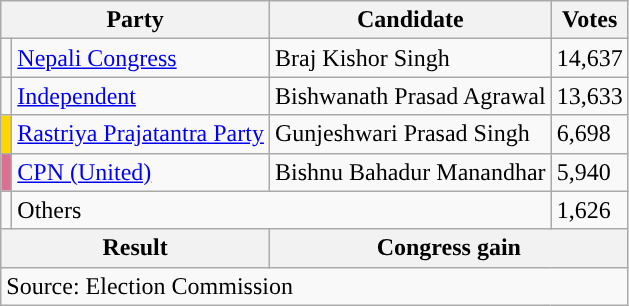<table class="wikitable">
<tr>
<th colspan="2">Party</th>
<th>Candidate</th>
<th>Votes</th>
</tr>
<tr>
<td style="background-color:"></td>
<td><a href='#'>Nepali Congress</a></td>
<td>Braj Kishor Singh</td>
<td>14,637</td>
</tr>
<tr>
<td style="background-color:"></td>
<td><a href='#'>Independent</a></td>
<td>Bishwanath Prasad Agrawal</td>
<td>13,633</td>
</tr>
<tr>
<td style="background-color:gold"></td>
<td><a href='#'>Rastriya Prajatantra Party</a></td>
<td>Gunjeshwari Prasad Singh</td>
<td>6,698</td>
</tr>
<tr>
<td style="background-color:palevioletred"></td>
<td><a href='#'>CPN (United)</a></td>
<td>Bishnu Bahadur Manandhar</td>
<td>5,940</td>
</tr>
<tr>
<td></td>
<td colspan="2">Others</td>
<td>1,626</td>
</tr>
<tr>
<th colspan="2">Result</th>
<th colspan="2">Congress gain</th>
</tr>
<tr>
<td colspan="4">Source: Election Commission</td>
</tr>
</table>
